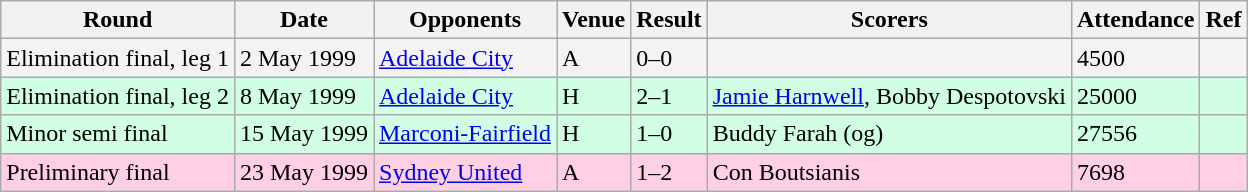<table class="wikitable" style="text-align:left">
<tr>
<th><strong>Round</strong></th>
<th><strong>Date</strong></th>
<th><strong>Opponents</strong></th>
<th><strong>Venue</strong></th>
<th><strong>Result</strong></th>
<th><strong>Scorers</strong></th>
<th><strong>Attendance</strong></th>
<th><strong>Ref</strong></th>
</tr>
<tr bgcolor="#f3f3f3">
<td>Elimination final, leg 1</td>
<td>2 May 1999</td>
<td><a href='#'>Adelaide City</a></td>
<td>A</td>
<td>0–0</td>
<td></td>
<td>4500</td>
<td></td>
</tr>
<tr bgcolor="#d0ffe3">
<td>Elimination final, leg 2</td>
<td>8 May 1999</td>
<td><a href='#'>Adelaide City</a></td>
<td>H</td>
<td>2–1</td>
<td><a href='#'>Jamie Harnwell</a>, Bobby Despotovski</td>
<td>25000</td>
<td></td>
</tr>
<tr bgcolor="#d0ffe3">
<td>Minor semi final</td>
<td>15 May 1999</td>
<td><a href='#'>Marconi-Fairfield</a></td>
<td>H</td>
<td>1–0</td>
<td>Buddy Farah (og)</td>
<td>27556</td>
<td></td>
</tr>
<tr bgcolor="#ffd0e3">
<td>Preliminary final</td>
<td>23 May 1999</td>
<td><a href='#'>Sydney United</a></td>
<td>A</td>
<td>1–2</td>
<td>Con Boutsianis</td>
<td>7698</td>
<td></td>
</tr>
</table>
